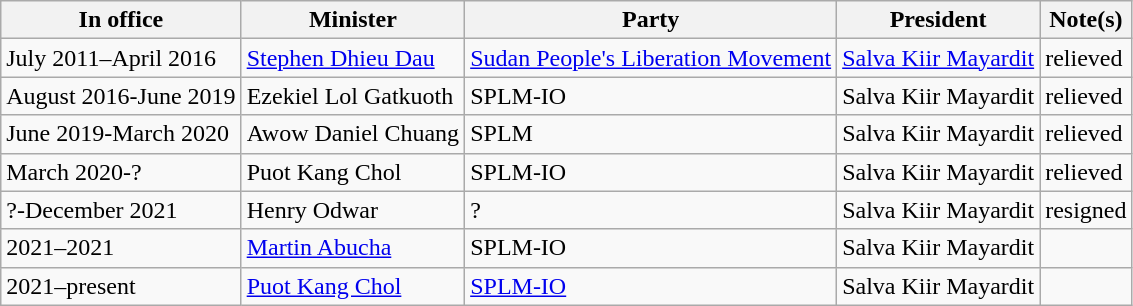<table class="wikitable">
<tr>
<th>In office</th>
<th>Minister</th>
<th>Party</th>
<th>President</th>
<th>Note(s)</th>
</tr>
<tr>
<td>July 2011–April 2016</td>
<td><a href='#'>Stephen Dhieu Dau</a></td>
<td><a href='#'>Sudan People's Liberation Movement</a></td>
<td><a href='#'>Salva Kiir Mayardit</a></td>
<td>relieved</td>
</tr>
<tr>
<td>August 2016-June 2019</td>
<td>Ezekiel Lol Gatkuoth</td>
<td>SPLM-IO</td>
<td>Salva Kiir Mayardit</td>
<td>relieved</td>
</tr>
<tr>
<td>June 2019-March 2020</td>
<td>Awow Daniel Chuang</td>
<td>SPLM</td>
<td>Salva Kiir Mayardit</td>
<td>relieved</td>
</tr>
<tr>
<td>March 2020-?</td>
<td>Puot Kang Chol</td>
<td>SPLM-IO</td>
<td>Salva Kiir Mayardit</td>
<td>relieved</td>
</tr>
<tr>
<td>?-December 2021</td>
<td>Henry Odwar</td>
<td>?</td>
<td>Salva Kiir Mayardit</td>
<td>resigned</td>
</tr>
<tr>
<td>2021–2021</td>
<td><a href='#'>Martin Abucha</a></td>
<td>SPLM-IO</td>
<td>Salva Kiir Mayardit</td>
<td></td>
</tr>
<tr>
<td>2021–present</td>
<td><a href='#'>Puot Kang Chol</a></td>
<td><a href='#'>SPLM-IO</a></td>
<td>Salva Kiir Mayardit</td>
<td></td>
</tr>
</table>
